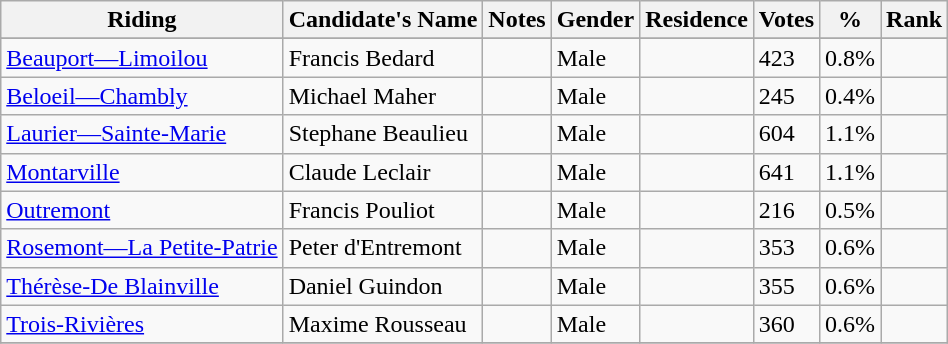<table class="wikitable sortable">
<tr>
<th>Riding<br></th>
<th>Candidate's Name</th>
<th>Notes</th>
<th>Gender</th>
<th>Residence</th>
<th>Votes</th>
<th>%</th>
<th>Rank</th>
</tr>
<tr>
</tr>
<tr>
<td><a href='#'>Beauport—Limoilou</a></td>
<td>Francis Bedard</td>
<td></td>
<td>Male</td>
<td></td>
<td>423</td>
<td>0.8%</td>
<td></td>
</tr>
<tr>
<td><a href='#'>Beloeil—Chambly</a></td>
<td>Michael Maher</td>
<td></td>
<td>Male</td>
<td></td>
<td>245</td>
<td>0.4%</td>
<td></td>
</tr>
<tr>
<td><a href='#'>Laurier—Sainte-Marie</a></td>
<td>Stephane Beaulieu</td>
<td></td>
<td>Male</td>
<td></td>
<td>604</td>
<td>1.1%</td>
<td></td>
</tr>
<tr>
<td><a href='#'>Montarville</a></td>
<td>Claude Leclair</td>
<td></td>
<td>Male</td>
<td></td>
<td>641</td>
<td>1.1%</td>
<td></td>
</tr>
<tr>
<td><a href='#'>Outremont</a></td>
<td>Francis Pouliot</td>
<td></td>
<td>Male</td>
<td></td>
<td>216</td>
<td>0.5%</td>
<td></td>
</tr>
<tr>
<td><a href='#'>Rosemont—La Petite-Patrie</a></td>
<td>Peter d'Entremont</td>
<td></td>
<td>Male</td>
<td></td>
<td>353</td>
<td>0.6%</td>
<td></td>
</tr>
<tr>
<td><a href='#'>Thérèse-De Blainville</a></td>
<td>Daniel Guindon</td>
<td></td>
<td>Male</td>
<td></td>
<td>355</td>
<td>0.6%</td>
<td></td>
</tr>
<tr>
<td><a href='#'>Trois-Rivières</a></td>
<td>Maxime Rousseau</td>
<td></td>
<td>Male</td>
<td></td>
<td>360</td>
<td>0.6%</td>
<td></td>
</tr>
<tr>
</tr>
</table>
